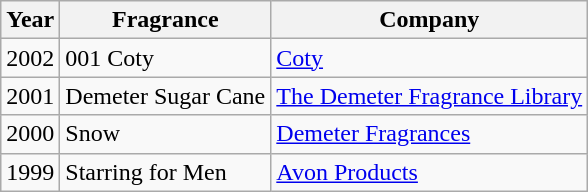<table class="wikitable sortable">
<tr>
<th>Year</th>
<th>Fragrance</th>
<th>Company</th>
</tr>
<tr>
<td>2002</td>
<td>001 Coty</td>
<td><a href='#'>Coty</a></td>
</tr>
<tr>
<td>2001</td>
<td>Demeter Sugar Cane</td>
<td><a href='#'>The Demeter Fragrance Library</a></td>
</tr>
<tr>
<td>2000</td>
<td>Snow</td>
<td><a href='#'>Demeter Fragrances</a></td>
</tr>
<tr>
<td>1999</td>
<td>Starring for Men</td>
<td><a href='#'>Avon Products</a></td>
</tr>
</table>
